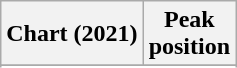<table class="wikitable sortable plainrowheaders" style="text-align:center">
<tr>
<th scope="col">Chart (2021)</th>
<th scope="col">Peak<br>position</th>
</tr>
<tr>
</tr>
<tr>
</tr>
</table>
